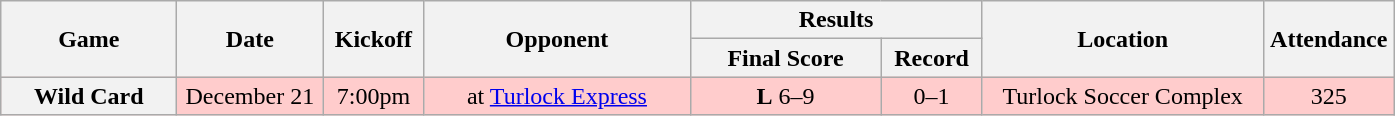<table class="wikitable">
<tr>
<th rowspan="2" width="110">Game</th>
<th rowspan="2" width="90">Date</th>
<th rowspan="2" width="60">Kickoff</th>
<th rowspan="2" width="170">Opponent</th>
<th colspan="2" width="180">Results</th>
<th rowspan="2" width="180">Location</th>
<th rowspan="2" width="80">Attendance</th>
</tr>
<tr>
<th width="120">Final Score</th>
<th width="60">Record</th>
</tr>
<tr align="center" bgcolor="#FFCCCC">
<th>Wild Card</th>
<td>December 21</td>
<td>7:00pm</td>
<td>at <a href='#'>Turlock Express</a></td>
<td><strong>L</strong> 6–9</td>
<td>0–1</td>
<td>Turlock Soccer Complex</td>
<td>325</td>
</tr>
</table>
